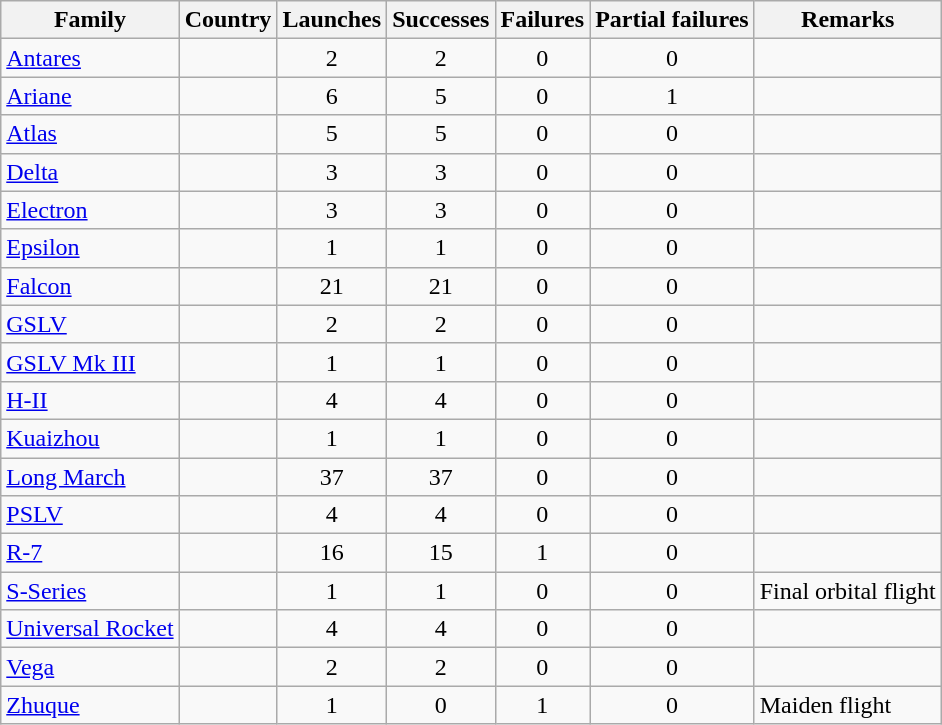<table class="wikitable sortable collapsible collapsed" style="text-align:center;">
<tr>
<th>Family</th>
<th>Country</th>
<th>Launches</th>
<th>Successes</th>
<th>Failures</th>
<th>Partial failures</th>
<th>Remarks</th>
</tr>
<tr>
<td align=left><a href='#'>Antares</a></td>
<td align=left></td>
<td>2</td>
<td>2</td>
<td>0</td>
<td>0</td>
<td></td>
</tr>
<tr>
<td align=left><a href='#'>Ariane</a></td>
<td align=left></td>
<td>6</td>
<td>5</td>
<td>0</td>
<td>1</td>
<td></td>
</tr>
<tr>
<td align=left><a href='#'>Atlas</a></td>
<td align=left></td>
<td>5</td>
<td>5</td>
<td>0</td>
<td>0</td>
<td></td>
</tr>
<tr>
<td align=left><a href='#'>Delta</a></td>
<td align=left></td>
<td>3</td>
<td>3</td>
<td>0</td>
<td>0</td>
<td></td>
</tr>
<tr>
<td align=left><a href='#'>Electron</a></td>
<td align=left></td>
<td>3</td>
<td>3</td>
<td>0</td>
<td>0</td>
<td></td>
</tr>
<tr>
<td align=left><a href='#'>Epsilon</a></td>
<td align=left></td>
<td>1</td>
<td>1</td>
<td>0</td>
<td>0</td>
<td></td>
</tr>
<tr>
<td align=left><a href='#'>Falcon</a></td>
<td align=left></td>
<td>21</td>
<td>21</td>
<td>0</td>
<td>0</td>
<td></td>
</tr>
<tr>
<td align=left><a href='#'>GSLV</a></td>
<td align=left></td>
<td>2</td>
<td>2</td>
<td>0</td>
<td>0</td>
<td></td>
</tr>
<tr>
<td align=left><a href='#'>GSLV Mk III</a></td>
<td align=left></td>
<td>1</td>
<td>1</td>
<td>0</td>
<td>0</td>
<td></td>
</tr>
<tr>
<td align=left><a href='#'>H-II</a></td>
<td align=left></td>
<td>4</td>
<td>4</td>
<td>0</td>
<td>0</td>
<td></td>
</tr>
<tr>
<td align=left><a href='#'>Kuaizhou</a></td>
<td align=left></td>
<td>1</td>
<td>1</td>
<td>0</td>
<td>0</td>
<td></td>
</tr>
<tr>
<td align=left><a href='#'>Long March</a></td>
<td align=left></td>
<td>37</td>
<td>37</td>
<td>0</td>
<td>0</td>
<td></td>
</tr>
<tr>
<td align=left><a href='#'>PSLV</a></td>
<td align=left></td>
<td>4</td>
<td>4</td>
<td>0</td>
<td>0</td>
<td></td>
</tr>
<tr>
<td align=left><a href='#'>R-7</a></td>
<td align=left></td>
<td>16</td>
<td>15</td>
<td>1</td>
<td>0</td>
<td></td>
</tr>
<tr>
<td align=left><a href='#'>S-Series</a></td>
<td align=left></td>
<td>1</td>
<td>1</td>
<td>0</td>
<td>0</td>
<td align=left>Final orbital flight</td>
</tr>
<tr>
<td align=left><a href='#'>Universal Rocket</a></td>
<td align=left></td>
<td>4</td>
<td>4</td>
<td>0</td>
<td>0</td>
<td></td>
</tr>
<tr>
<td align=left><a href='#'>Vega</a></td>
<td align=left></td>
<td>2</td>
<td>2</td>
<td>0</td>
<td>0</td>
<td></td>
</tr>
<tr>
<td align=left><a href='#'>Zhuque</a></td>
<td align=left></td>
<td>1</td>
<td>0</td>
<td>1</td>
<td>0</td>
<td align=left>Maiden flight</td>
</tr>
</table>
